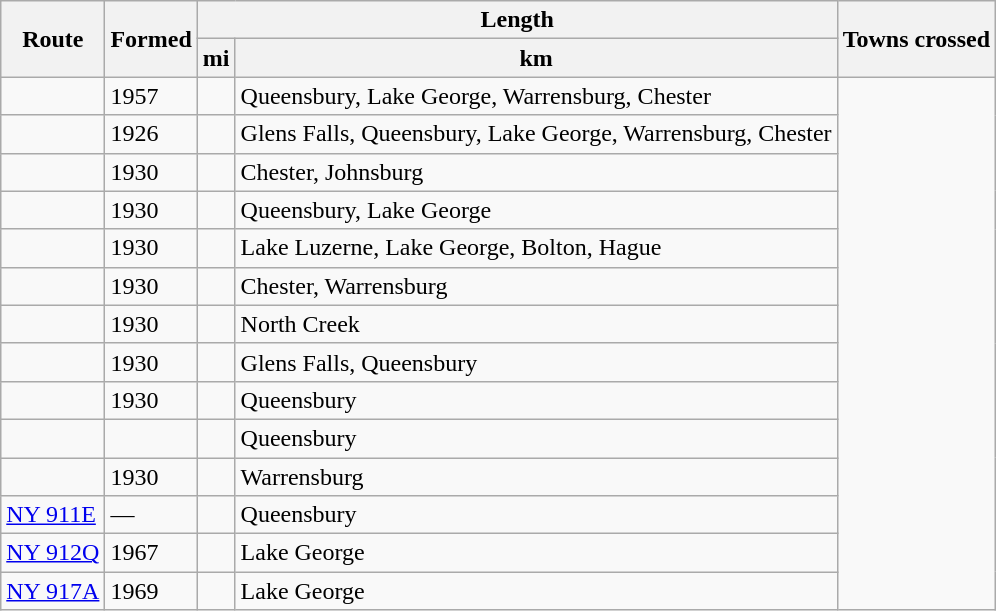<table class="wikitable">
<tr>
<th rowspan=2>Route</th>
<th rowspan=2>Formed</th>
<th colspan=2>Length</th>
<th rowspan=2>Towns crossed</th>
</tr>
<tr>
<th>mi</th>
<th>km</th>
</tr>
<tr>
<td></td>
<td>1957</td>
<td></td>
<td>Queensbury, Lake George, Warrensburg, Chester</td>
</tr>
<tr>
<td></td>
<td>1926</td>
<td></td>
<td>Glens Falls, Queensbury, Lake George, Warrensburg, Chester</td>
</tr>
<tr>
<td></td>
<td>1930</td>
<td></td>
<td>Chester, Johnsburg</td>
</tr>
<tr>
<td></td>
<td>1930</td>
<td></td>
<td>Queensbury, Lake George</td>
</tr>
<tr>
<td></td>
<td>1930</td>
<td></td>
<td>Lake Luzerne, Lake George, Bolton, Hague</td>
</tr>
<tr>
<td></td>
<td>1930</td>
<td></td>
<td>Chester, Warrensburg</td>
</tr>
<tr>
<td></td>
<td>1930</td>
<td></td>
<td>North Creek</td>
</tr>
<tr>
<td></td>
<td>1930</td>
<td></td>
<td>Glens Falls, Queensbury</td>
</tr>
<tr>
<td></td>
<td>1930</td>
<td></td>
<td>Queensbury</td>
</tr>
<tr>
<td></td>
<td></td>
<td></td>
<td>Queensbury</td>
</tr>
<tr>
<td></td>
<td>1930</td>
<td></td>
<td>Warrensburg</td>
</tr>
<tr>
<td> <a href='#'>NY 911E</a></td>
<td>—</td>
<td></td>
<td>Queensbury</td>
</tr>
<tr>
<td> <a href='#'>NY 912Q</a></td>
<td>1967</td>
<td></td>
<td>Lake George</td>
</tr>
<tr>
<td> <a href='#'>NY 917A</a></td>
<td>1969</td>
<td></td>
<td>Lake George</td>
</tr>
</table>
